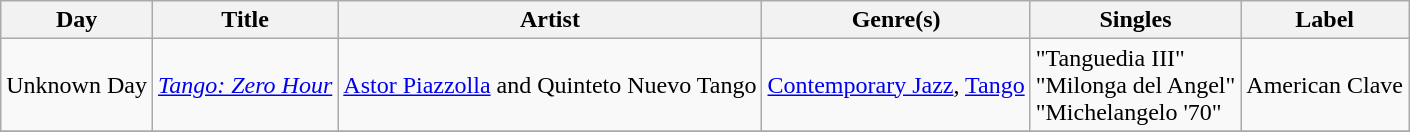<table class="wikitable sortable" style="text-align: left;">
<tr>
<th>Day</th>
<th>Title</th>
<th>Artist</th>
<th>Genre(s)</th>
<th>Singles</th>
<th>Label</th>
</tr>
<tr>
<td>Unknown Day</td>
<td><em><a href='#'>Tango: Zero Hour</a></em></td>
<td><a href='#'>Astor Piazzolla</a> and Quinteto Nuevo Tango</td>
<td><a href='#'>Contemporary Jazz</a>, <a href='#'>Tango</a></td>
<td>"Tanguedia III"<br>"Milonga del Angel"<br>"Michelangelo '70"</td>
<td>American Clave</td>
</tr>
<tr>
</tr>
</table>
